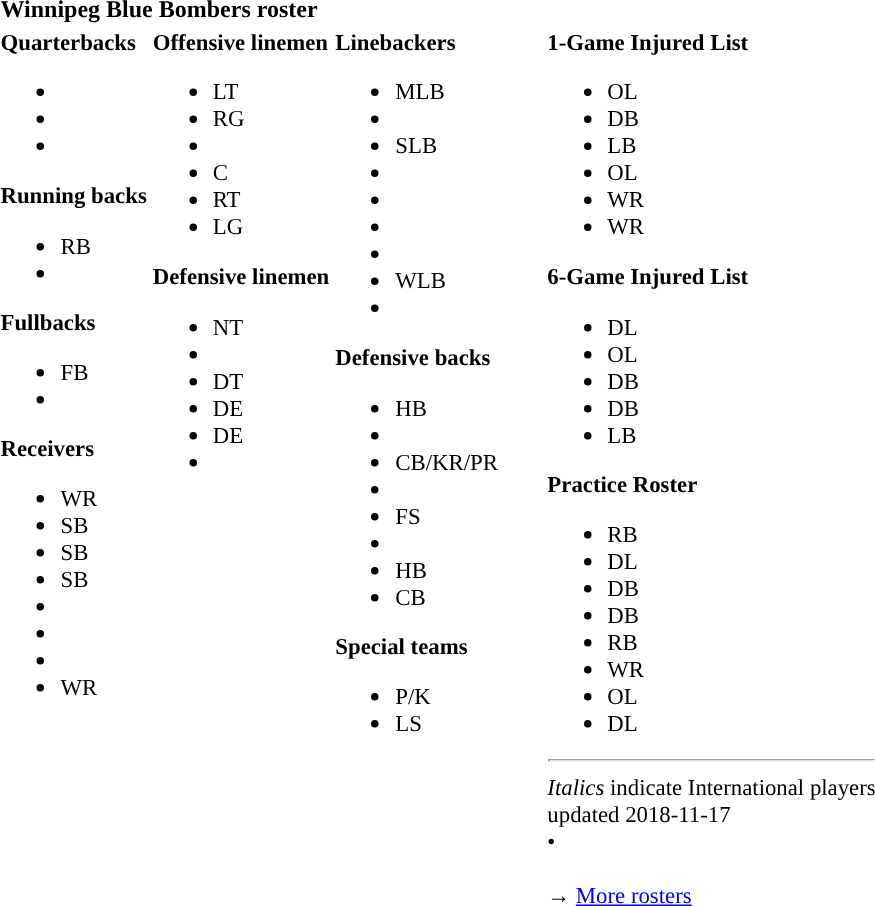<table class="toccolours" style="text-align: left;">
<tr>
<th colspan="7">Winnipeg Blue Bombers roster</th>
</tr>
<tr>
<td style="font-size: 95%;vertical-align:top;"><strong>Quarterbacks</strong><br><ul><li></li><li></li><li></li></ul><strong>Running backs</strong><ul><li> RB</li><li></li></ul><strong>Fullbacks</strong><ul><li> FB</li><li></li></ul><strong>Receivers</strong><ul><li> WR</li><li> SB</li><li> SB</li><li> SB</li><li></li><li></li><li></li><li> WR</li></ul></td>
<td style="font-size: 95%;vertical-align:top;"><strong>Offensive linemen</strong><br><ul><li> LT</li><li> RG</li><li></li><li> C</li><li> RT</li><li> LG</li></ul><strong>Defensive linemen</strong><ul><li> NT</li><li></li><li> DT</li><li> DE</li><li> DE</li><li></li></ul></td>
<td style="font-size: 95%;vertical-align:top;"><strong>Linebackers</strong><br><ul><li> MLB</li><li></li><li> SLB</li><li></li><li></li><li></li><li></li><li> WLB</li><li></li></ul><strong>Defensive backs</strong><ul><li> HB</li><li></li><li> CB/KR/PR</li><li></li><li> FS</li><li></li><li> HB</li><li> CB</li></ul><strong>Special teams</strong><ul><li> P/K</li><li> LS</li></ul></td>
<td style="width: 25px;"></td>
<td style="font-size: 95%;vertical-align:top"><strong>1-Game Injured List</strong><br><ul><li> OL</li><li> DB</li><li>  LB</li><li> OL</li><li> WR</li><li> WR</li></ul><strong>6-Game Injured List</strong><ul><li> DL</li><li> OL</li><li> DB</li><li> DB</li><li> LB</li></ul><strong>Practice Roster</strong><ul><li> RB</li><li> DL</li><li> DB</li><li> DB</li><li> RB</li><li> WR</li><li> OL</li><li> DL</li></ul><hr>
<em>Italics</em> indicate International players<br>
<span></span> updated 2018-11-17<br>
<span></span> • <span></span><br>
<br>→ <a href='#'>More rosters</a></td>
</tr>
<tr>
</tr>
</table>
